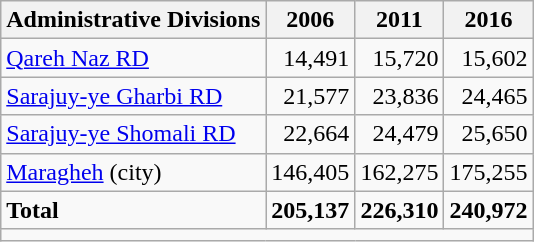<table class="wikitable">
<tr>
<th>Administrative Divisions</th>
<th>2006</th>
<th>2011</th>
<th>2016</th>
</tr>
<tr>
<td><a href='#'>Qareh Naz RD</a></td>
<td style="text-align: right;">14,491</td>
<td style="text-align: right;">15,720</td>
<td style="text-align: right;">15,602</td>
</tr>
<tr>
<td><a href='#'>Sarajuy-ye Gharbi RD</a></td>
<td style="text-align: right;">21,577</td>
<td style="text-align: right;">23,836</td>
<td style="text-align: right;">24,465</td>
</tr>
<tr>
<td><a href='#'>Sarajuy-ye Shomali RD</a></td>
<td style="text-align: right;">22,664</td>
<td style="text-align: right;">24,479</td>
<td style="text-align: right;">25,650</td>
</tr>
<tr>
<td><a href='#'>Maragheh</a> (city)</td>
<td style="text-align: right;">146,405</td>
<td style="text-align: right;">162,275</td>
<td style="text-align: right;">175,255</td>
</tr>
<tr>
<td><strong>Total</strong></td>
<td style="text-align: right;"><strong>205,137</strong></td>
<td style="text-align: right;"><strong>226,310</strong></td>
<td style="text-align: right;"><strong>240,972</strong></td>
</tr>
<tr>
<td colspan=4></td>
</tr>
</table>
